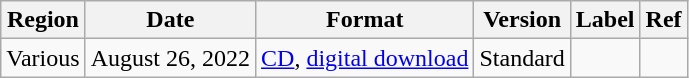<table class="wikitable sortable">
<tr>
<th>Region</th>
<th>Date</th>
<th>Format</th>
<th>Version</th>
<th>Label</th>
<th>Ref</th>
</tr>
<tr>
<td>Various</td>
<td>August 26, 2022</td>
<td><a href='#'>CD</a>, <a href='#'>digital download</a></td>
<td>Standard</td>
<td></td>
<td></td>
</tr>
</table>
